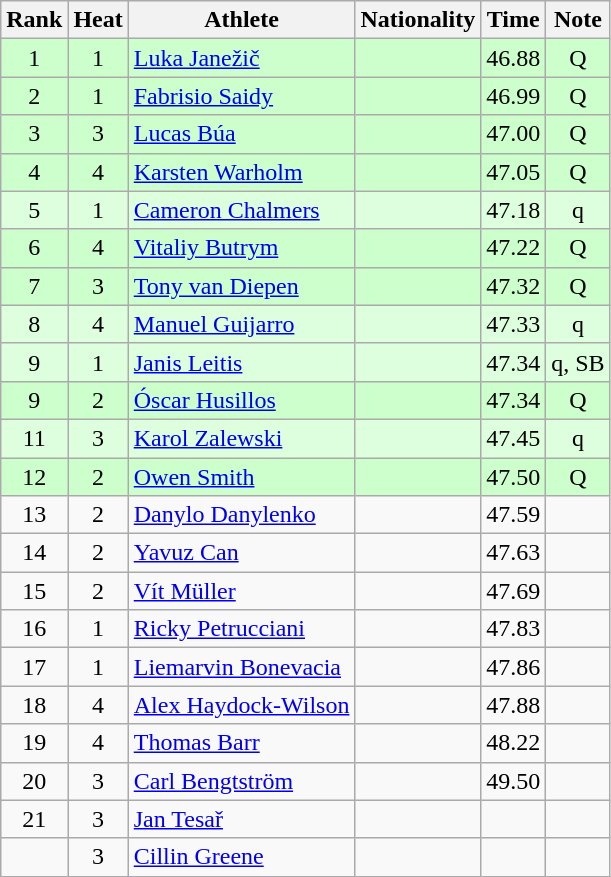<table class="wikitable sortable" style="text-align:center">
<tr>
<th>Rank</th>
<th>Heat</th>
<th>Athlete</th>
<th>Nationality</th>
<th>Time</th>
<th>Note</th>
</tr>
<tr bgcolor=ccffcc>
<td>1</td>
<td>1</td>
<td align=left><a href='#'>Luka Janežič</a></td>
<td align=left></td>
<td>46.88</td>
<td>Q</td>
</tr>
<tr bgcolor=ccffcc>
<td>2</td>
<td>1</td>
<td align=left><a href='#'>Fabrisio Saidy</a></td>
<td align=left></td>
<td>46.99</td>
<td>Q</td>
</tr>
<tr bgcolor=ccffcc>
<td>3</td>
<td>3</td>
<td align=left><a href='#'>Lucas Búa</a></td>
<td align=left></td>
<td>47.00</td>
<td>Q</td>
</tr>
<tr bgcolor=ccffcc>
<td>4</td>
<td>4</td>
<td align=left><a href='#'>Karsten Warholm</a></td>
<td align=left></td>
<td>47.05</td>
<td>Q</td>
</tr>
<tr bgcolor=ddffdd>
<td>5</td>
<td>1</td>
<td align=left><a href='#'>Cameron Chalmers</a></td>
<td align=left></td>
<td>47.18</td>
<td>q</td>
</tr>
<tr bgcolor=ccffcc>
<td>6</td>
<td>4</td>
<td align=left><a href='#'>Vitaliy Butrym</a></td>
<td align=left></td>
<td>47.22</td>
<td>Q</td>
</tr>
<tr bgcolor=ccffcc>
<td>7</td>
<td>3</td>
<td align=left><a href='#'>Tony van Diepen</a></td>
<td align=left></td>
<td>47.32</td>
<td>Q</td>
</tr>
<tr bgcolor=ddffdd>
<td>8</td>
<td>4</td>
<td align=left><a href='#'>Manuel Guijarro</a></td>
<td align=left></td>
<td>47.33</td>
<td>q</td>
</tr>
<tr bgcolor=ddffdd>
<td>9</td>
<td>1</td>
<td align=left><a href='#'>Janis Leitis</a></td>
<td align=left></td>
<td>47.34</td>
<td>q, SB</td>
</tr>
<tr bgcolor=ccffcc>
<td>9</td>
<td>2</td>
<td align=left><a href='#'>Óscar Husillos</a></td>
<td align=left></td>
<td>47.34</td>
<td>Q</td>
</tr>
<tr bgcolor=ddffdd>
<td>11</td>
<td>3</td>
<td align=left><a href='#'>Karol Zalewski</a></td>
<td align=left></td>
<td>47.45</td>
<td>q</td>
</tr>
<tr bgcolor=ccffcc>
<td>12</td>
<td>2</td>
<td align=left><a href='#'>Owen Smith</a></td>
<td align=left></td>
<td>47.50</td>
<td>Q</td>
</tr>
<tr>
<td>13</td>
<td>2</td>
<td align=left><a href='#'>Danylo Danylenko</a></td>
<td align=left></td>
<td>47.59</td>
<td></td>
</tr>
<tr>
<td>14</td>
<td>2</td>
<td align=left><a href='#'>Yavuz Can</a></td>
<td align=left></td>
<td>47.63</td>
<td></td>
</tr>
<tr>
<td>15</td>
<td>2</td>
<td align=left><a href='#'>Vít Müller</a></td>
<td align=left></td>
<td>47.69</td>
<td></td>
</tr>
<tr>
<td>16</td>
<td>1</td>
<td align=left><a href='#'>Ricky Petrucciani</a></td>
<td align=left></td>
<td>47.83</td>
<td></td>
</tr>
<tr>
<td>17</td>
<td>1</td>
<td align=left><a href='#'>Liemarvin Bonevacia</a></td>
<td align=left></td>
<td>47.86</td>
<td></td>
</tr>
<tr>
<td>18</td>
<td>4</td>
<td align=left><a href='#'>Alex Haydock-Wilson</a></td>
<td align=left></td>
<td>47.88</td>
<td></td>
</tr>
<tr>
<td>19</td>
<td>4</td>
<td align=left><a href='#'>Thomas Barr</a></td>
<td align=left></td>
<td>48.22</td>
<td></td>
</tr>
<tr>
<td>20</td>
<td>3</td>
<td align=left><a href='#'>Carl Bengtström</a></td>
<td align=left></td>
<td>49.50</td>
<td></td>
</tr>
<tr>
<td>21</td>
<td>3</td>
<td align=left><a href='#'>Jan Tesař</a></td>
<td align=left></td>
<td></td>
<td></td>
</tr>
<tr>
<td></td>
<td>3</td>
<td align=left><a href='#'>Cillin Greene</a></td>
<td align=left></td>
<td></td>
<td></td>
</tr>
</table>
